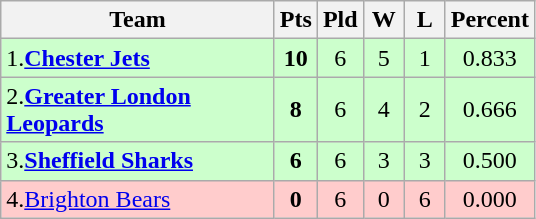<table class="wikitable" style="text-align: center;">
<tr>
<th style="width:175px;">Team</th>
<th style="width:20px;" abbr="Points">Pts</th>
<th style="width:20px;" abbr="Played">Pld</th>
<th style="width:20px;" abbr="Won">W</th>
<th style="width:20px;" abbr="Lost">L</th>
<th style="width:20px;" abbr="Percentage">Percent</th>
</tr>
<tr style="background:#cfc;">
<td style="text-align:left;">1.<strong><a href='#'>Chester Jets</a></strong></td>
<td><strong>10</strong></td>
<td>6</td>
<td>5</td>
<td>1</td>
<td>0.833</td>
</tr>
<tr style="background:#cfc;">
<td style="text-align:left;">2.<strong><a href='#'>Greater London Leopards</a></strong></td>
<td><strong>8</strong></td>
<td>6</td>
<td>4</td>
<td>2</td>
<td>0.666</td>
</tr>
<tr style="background:#cfc;">
<td style="text-align:left;">3.<strong><a href='#'>Sheffield Sharks</a></strong></td>
<td><strong>6</strong></td>
<td>6</td>
<td>3</td>
<td>3</td>
<td>0.500</td>
</tr>
<tr style="background:#fcc;">
<td style="text-align:left;">4.<a href='#'>Brighton Bears</a></td>
<td><strong>0</strong></td>
<td>6</td>
<td>0</td>
<td>6</td>
<td>0.000</td>
</tr>
</table>
